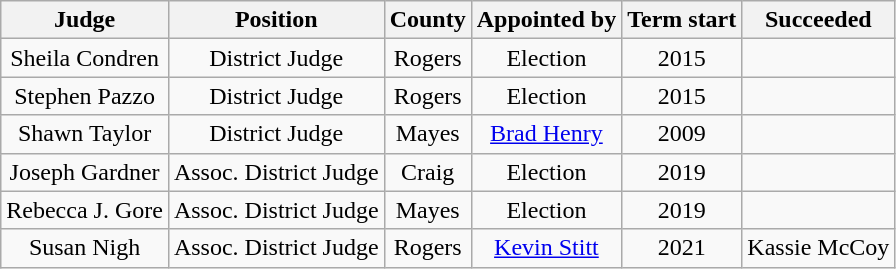<table class="wikitable sortable" style="text-align:center">
<tr>
<th>Judge</th>
<th>Position</th>
<th>County</th>
<th>Appointed by</th>
<th>Term start</th>
<th>Succeeded</th>
</tr>
<tr>
<td>Sheila Condren</td>
<td>District Judge</td>
<td>Rogers</td>
<td>Election</td>
<td>2015</td>
<td></td>
</tr>
<tr>
<td>Stephen Pazzo</td>
<td>District Judge</td>
<td>Rogers</td>
<td>Election</td>
<td>2015</td>
<td></td>
</tr>
<tr>
<td>Shawn Taylor</td>
<td>District Judge</td>
<td>Mayes</td>
<td><a href='#'>Brad Henry</a></td>
<td>2009</td>
<td></td>
</tr>
<tr>
<td>Joseph Gardner</td>
<td>Assoc. District Judge</td>
<td>Craig</td>
<td>Election</td>
<td>2019</td>
<td></td>
</tr>
<tr>
<td>Rebecca J. Gore</td>
<td>Assoc. District Judge</td>
<td>Mayes</td>
<td>Election</td>
<td>2019</td>
<td></td>
</tr>
<tr>
<td>Susan Nigh</td>
<td>Assoc. District Judge</td>
<td>Rogers</td>
<td><a href='#'>Kevin Stitt</a></td>
<td>2021</td>
<td>Kassie McCoy</td>
</tr>
</table>
